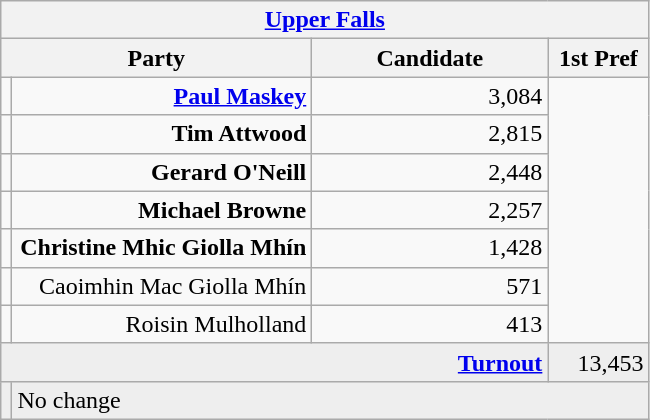<table class="wikitable">
<tr>
<th colspan="4" align="center"><a href='#'>Upper Falls</a></th>
</tr>
<tr>
<th colspan="2" align="center" width=200>Party</th>
<th width=150>Candidate</th>
<th width=60>1st Pref</th>
</tr>
<tr>
<td></td>
<td align="right"><strong><a href='#'>Paul Maskey</a></strong></td>
<td align="right">3,084</td>
</tr>
<tr>
<td></td>
<td align="right"><strong>Tim Attwood</strong></td>
<td align="right">2,815</td>
</tr>
<tr>
<td></td>
<td align="right"><strong>Gerard O'Neill</strong></td>
<td align="right">2,448</td>
</tr>
<tr>
<td></td>
<td align="right"><strong>Michael Browne</strong></td>
<td align="right">2,257</td>
</tr>
<tr>
<td></td>
<td align="right"><strong>Christine Mhic Giolla Mhín</strong></td>
<td align="right">1,428</td>
</tr>
<tr>
<td></td>
<td align="right">Caoimhin Mac Giolla Mhín</td>
<td align="right">571</td>
</tr>
<tr>
<td></td>
<td align="right">Roisin Mulholland</td>
<td align="right">413</td>
</tr>
<tr bgcolor="EEEEEE">
<td colspan=3 align="right"><strong><a href='#'>Turnout</a></strong></td>
<td align="right">13,453</td>
</tr>
<tr bgcolor="EEEEEE">
<td></td>
<td colspan=3>No change</td>
</tr>
</table>
